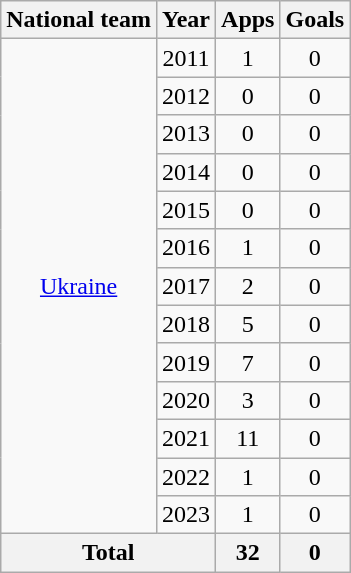<table class="wikitable" style="text-align:center">
<tr>
<th>National team</th>
<th>Year</th>
<th>Apps</th>
<th>Goals</th>
</tr>
<tr>
<td rowspan="13"><a href='#'>Ukraine</a></td>
<td>2011</td>
<td>1</td>
<td>0</td>
</tr>
<tr>
<td>2012</td>
<td>0</td>
<td>0</td>
</tr>
<tr>
<td>2013</td>
<td>0</td>
<td>0</td>
</tr>
<tr>
<td>2014</td>
<td>0</td>
<td>0</td>
</tr>
<tr>
<td>2015</td>
<td>0</td>
<td>0</td>
</tr>
<tr>
<td>2016</td>
<td>1</td>
<td>0</td>
</tr>
<tr>
<td>2017</td>
<td>2</td>
<td>0</td>
</tr>
<tr>
<td>2018</td>
<td>5</td>
<td>0</td>
</tr>
<tr>
<td>2019</td>
<td>7</td>
<td>0</td>
</tr>
<tr>
<td>2020</td>
<td>3</td>
<td>0</td>
</tr>
<tr>
<td>2021</td>
<td>11</td>
<td>0</td>
</tr>
<tr>
<td>2022</td>
<td>1</td>
<td>0</td>
</tr>
<tr>
<td>2023</td>
<td>1</td>
<td>0</td>
</tr>
<tr>
<th colspan="2">Total</th>
<th>32</th>
<th>0</th>
</tr>
</table>
